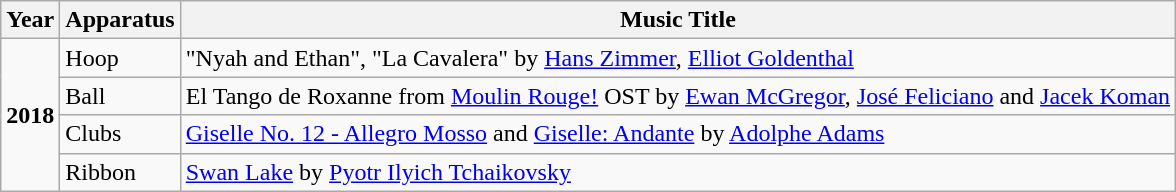<table class="wikitable">
<tr>
<th>Year</th>
<th>Apparatus</th>
<th>Music Title</th>
</tr>
<tr>
<td rowspan="4"><strong>2018</strong></td>
<td>Hoop</td>
<td>"Nyah and Ethan", "La Cavalera" by <a href='#'>Hans Zimmer</a>, <a href='#'>Elliot Goldenthal</a></td>
</tr>
<tr>
<td>Ball</td>
<td>El Tango de Roxanne from <a href='#'>Moulin Rouge!</a> OST by <a href='#'>Ewan McGregor</a>, <a href='#'>José Feliciano</a> and <a href='#'>Jacek Koman</a></td>
</tr>
<tr>
<td>Clubs</td>
<td><a href='#'>Giselle No. 12 - Allegro Mosso</a> and <a href='#'>Giselle: Andante</a> by <a href='#'>Adolphe Adams</a></td>
</tr>
<tr>
<td>Ribbon</td>
<td><a href='#'>Swan Lake</a> by <a href='#'>Pyotr Ilyich Tchaikovsky</a></td>
</tr>
</table>
